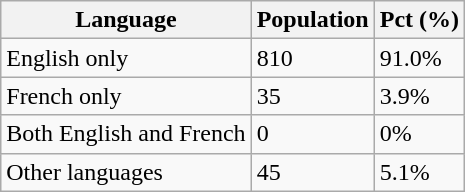<table class="wikitable">
<tr>
<th>Language</th>
<th>Population</th>
<th>Pct (%)</th>
</tr>
<tr>
<td>English only</td>
<td>810</td>
<td>91.0%</td>
</tr>
<tr>
<td>French only</td>
<td>35</td>
<td>3.9%</td>
</tr>
<tr>
<td>Both English and French</td>
<td>0</td>
<td>0%</td>
</tr>
<tr>
<td>Other languages</td>
<td>45</td>
<td>5.1%</td>
</tr>
</table>
